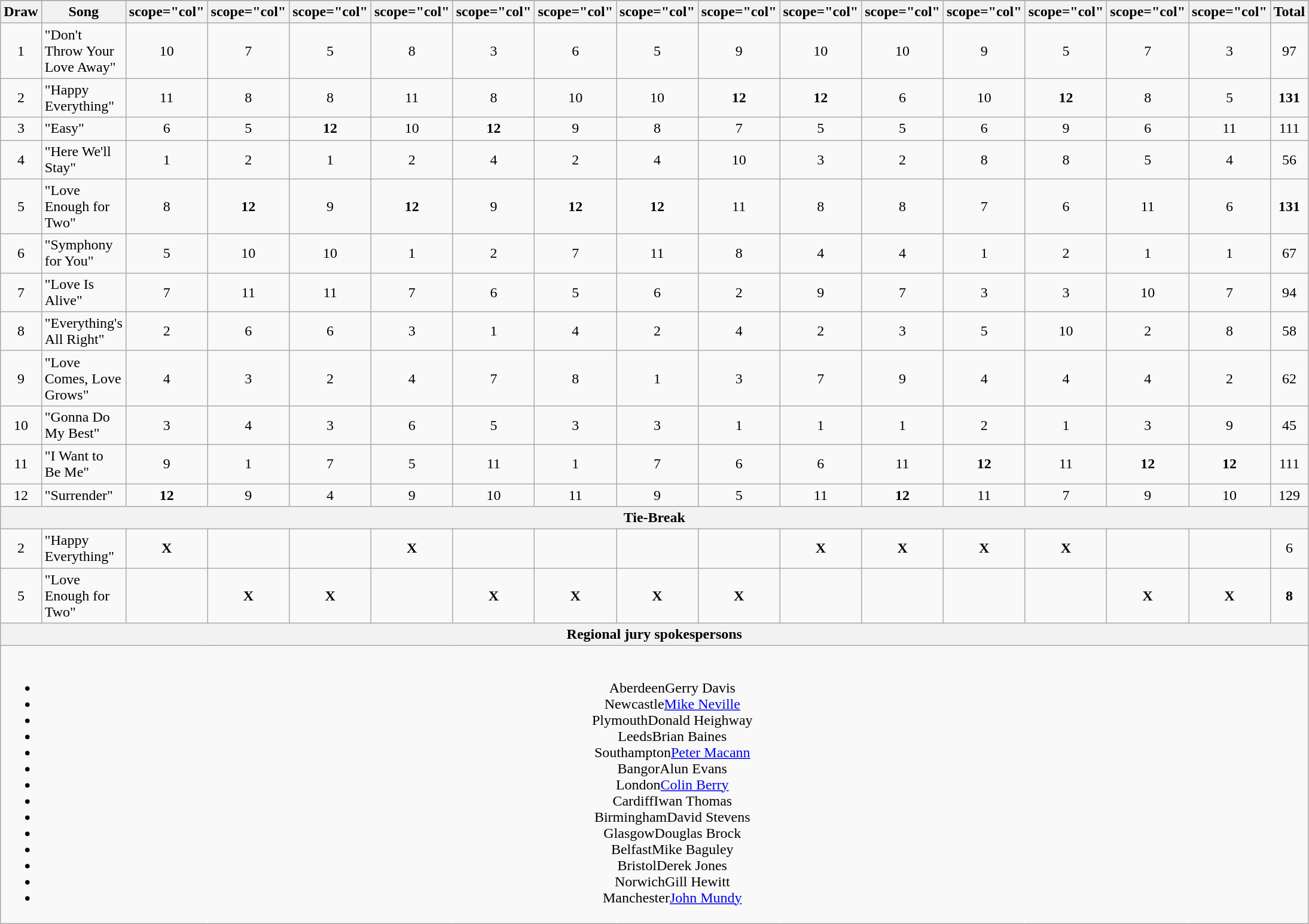<table class="wikitable plainrowheaders" style="margin: 1em auto 1em auto; text-align:center;">
<tr>
</tr>
<tr>
<th scope="col">Draw</th>
<th scope="col">Song</th>
<th>scope="col" </th>
<th>scope="col" </th>
<th>scope="col" </th>
<th>scope="col" </th>
<th>scope="col" </th>
<th>scope="col" </th>
<th>scope="col" </th>
<th>scope="col" </th>
<th>scope="col" </th>
<th>scope="col" </th>
<th>scope="col" </th>
<th>scope="col" </th>
<th>scope="col" </th>
<th>scope="col" </th>
<th scope="col">Total</th>
</tr>
<tr>
<td>1</td>
<td align="left">"Don't Throw Your Love Away"</td>
<td>10</td>
<td>7</td>
<td>5</td>
<td>8</td>
<td>3</td>
<td>6</td>
<td>5</td>
<td>9</td>
<td>10</td>
<td>10</td>
<td>9</td>
<td>5</td>
<td>7</td>
<td>3</td>
<td>97</td>
</tr>
<tr>
<td>2</td>
<td align="left">"Happy Everything"</td>
<td>11</td>
<td>8</td>
<td>8</td>
<td>11</td>
<td>8</td>
<td>10</td>
<td>10</td>
<td><strong>12</strong></td>
<td><strong>12</strong></td>
<td>6</td>
<td>10</td>
<td><strong>12</strong></td>
<td>8</td>
<td>5</td>
<td><strong>131</strong></td>
</tr>
<tr>
<td>3</td>
<td align="left">"Easy"</td>
<td>6</td>
<td>5</td>
<td><strong>12</strong></td>
<td>10</td>
<td><strong>12</strong></td>
<td>9</td>
<td>8</td>
<td>7</td>
<td>5</td>
<td>5</td>
<td>6</td>
<td>9</td>
<td>6</td>
<td>11</td>
<td>111</td>
</tr>
<tr>
<td>4</td>
<td align="left">"Here We'll Stay"</td>
<td>1</td>
<td>2</td>
<td>1</td>
<td>2</td>
<td>4</td>
<td>2</td>
<td>4</td>
<td>10</td>
<td>3</td>
<td>2</td>
<td>8</td>
<td>8</td>
<td>5</td>
<td>4</td>
<td>56</td>
</tr>
<tr>
<td>5</td>
<td align="left">"Love Enough for Two"</td>
<td>8</td>
<td><strong>12</strong></td>
<td>9</td>
<td><strong>12</strong></td>
<td>9</td>
<td><strong>12</strong></td>
<td><strong>12</strong></td>
<td>11</td>
<td>8</td>
<td>8</td>
<td>7</td>
<td>6</td>
<td>11</td>
<td>6</td>
<td><strong>131</strong></td>
</tr>
<tr>
<td>6</td>
<td align="left">"Symphony for You"</td>
<td>5</td>
<td>10</td>
<td>10</td>
<td>1</td>
<td>2</td>
<td>7</td>
<td>11</td>
<td>8</td>
<td>4</td>
<td>4</td>
<td>1</td>
<td>2</td>
<td>1</td>
<td>1</td>
<td>67</td>
</tr>
<tr>
<td>7</td>
<td align="left">"Love Is Alive"</td>
<td>7</td>
<td>11</td>
<td>11</td>
<td>7</td>
<td>6</td>
<td>5</td>
<td>6</td>
<td>2</td>
<td>9</td>
<td>7</td>
<td>3</td>
<td>3</td>
<td>10</td>
<td>7</td>
<td>94</td>
</tr>
<tr>
<td>8</td>
<td align="left">"Everything's All Right"</td>
<td>2</td>
<td>6</td>
<td>6</td>
<td>3</td>
<td>1</td>
<td>4</td>
<td>2</td>
<td>4</td>
<td>2</td>
<td>3</td>
<td>5</td>
<td>10</td>
<td>2</td>
<td>8</td>
<td>58</td>
</tr>
<tr>
<td>9</td>
<td align="left">"Love Comes, Love Grows"</td>
<td>4</td>
<td>3</td>
<td>2</td>
<td>4</td>
<td>7</td>
<td>8</td>
<td>1</td>
<td>3</td>
<td>7</td>
<td>9</td>
<td>4</td>
<td>4</td>
<td>4</td>
<td>2</td>
<td>62</td>
</tr>
<tr>
<td>10</td>
<td align="left">"Gonna Do My Best"</td>
<td>3</td>
<td>4</td>
<td>3</td>
<td>6</td>
<td>5</td>
<td>3</td>
<td>3</td>
<td>1</td>
<td>1</td>
<td>1</td>
<td>2</td>
<td>1</td>
<td>3</td>
<td>9</td>
<td>45</td>
</tr>
<tr>
<td>11</td>
<td align="left">"I Want to Be Me"</td>
<td>9</td>
<td>1</td>
<td>7</td>
<td>5</td>
<td>11</td>
<td>1</td>
<td>7</td>
<td>6</td>
<td>6</td>
<td>11</td>
<td><strong>12</strong></td>
<td>11</td>
<td><strong>12</strong></td>
<td><strong>12</strong></td>
<td>111</td>
</tr>
<tr>
<td>12</td>
<td align="left">"Surrender"</td>
<td><strong>12</strong></td>
<td>9</td>
<td>4</td>
<td>9</td>
<td>10</td>
<td>11</td>
<td>9</td>
<td>5</td>
<td>11</td>
<td><strong>12</strong></td>
<td>11</td>
<td>7</td>
<td>9</td>
<td>10</td>
<td>129</td>
</tr>
<tr>
<th colspan="17">Tie-Break</th>
</tr>
<tr>
<td>2</td>
<td align="left">"Happy Everything"</td>
<td><strong>X</strong></td>
<td></td>
<td></td>
<td><strong>X</strong></td>
<td></td>
<td></td>
<td></td>
<td></td>
<td><strong>X</strong></td>
<td><strong>X</strong></td>
<td><strong>X</strong></td>
<td><strong>X</strong></td>
<td></td>
<td></td>
<td>6</td>
</tr>
<tr>
<td>5</td>
<td align="left">"Love Enough for Two"</td>
<td></td>
<td><strong>X</strong></td>
<td><strong>X</strong></td>
<td></td>
<td><strong>X</strong></td>
<td><strong>X</strong></td>
<td><strong>X</strong></td>
<td><strong>X</strong></td>
<td></td>
<td></td>
<td></td>
<td></td>
<td><strong>X</strong></td>
<td><strong>X</strong></td>
<td><strong>8</strong></td>
</tr>
<tr>
<th colspan="17">Regional jury spokespersons</th>
</tr>
<tr>
<td colspan="17"><br><ul><li>AberdeenGerry Davis</li><li>Newcastle<a href='#'>Mike Neville</a></li><li>PlymouthDonald Heighway</li><li>LeedsBrian Baines</li><li>Southampton<a href='#'>Peter Macann</a></li><li>BangorAlun Evans</li><li>London<a href='#'>Colin Berry</a></li><li>CardiffIwan Thomas</li><li>BirminghamDavid Stevens</li><li>GlasgowDouglas Brock</li><li>BelfastMike Baguley</li><li>BristolDerek Jones</li><li>NorwichGill Hewitt</li><li>Manchester<a href='#'>John Mundy</a></li></ul></td>
</tr>
</table>
